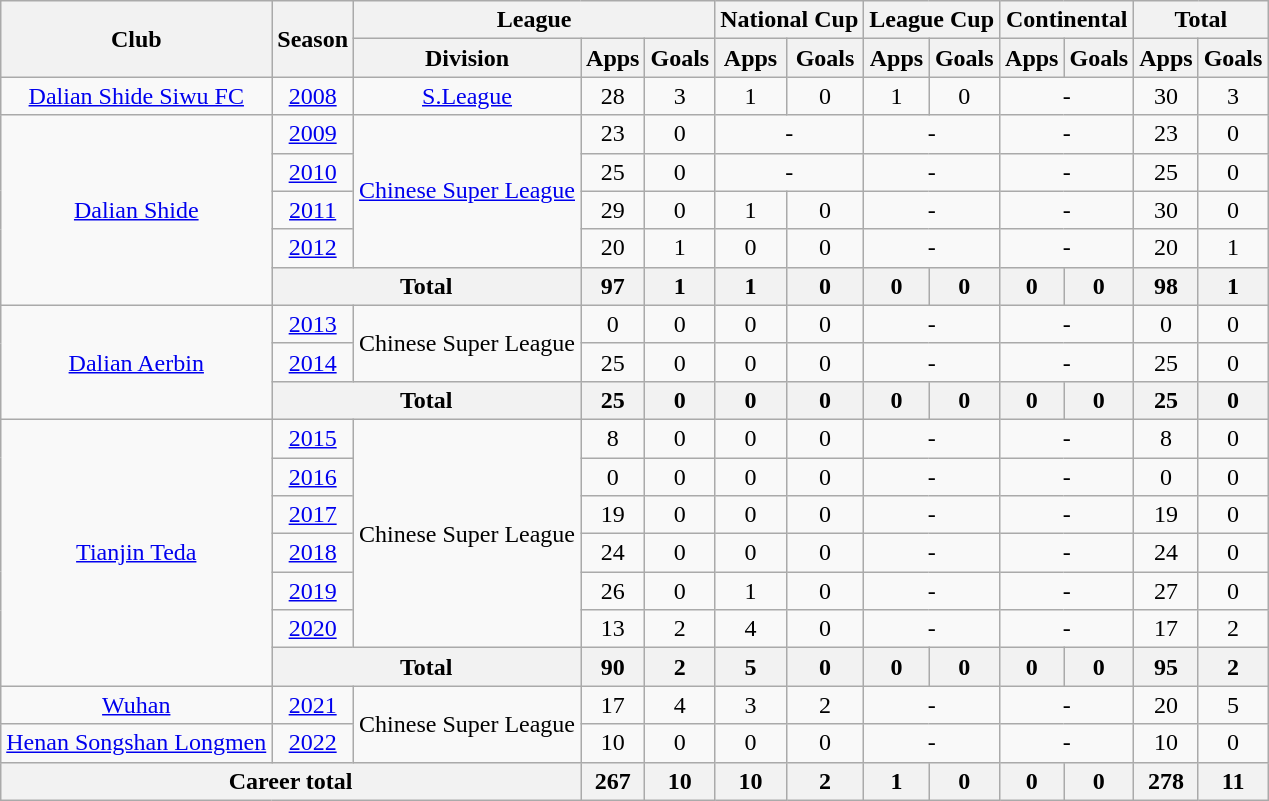<table class="wikitable" style="text-align: center">
<tr>
<th rowspan="2">Club</th>
<th rowspan="2">Season</th>
<th colspan="3">League</th>
<th colspan="2">National Cup</th>
<th colspan="2">League Cup</th>
<th colspan="2">Continental</th>
<th colspan="2">Total</th>
</tr>
<tr>
<th>Division</th>
<th>Apps</th>
<th>Goals</th>
<th>Apps</th>
<th>Goals</th>
<th>Apps</th>
<th>Goals</th>
<th>Apps</th>
<th>Goals</th>
<th>Apps</th>
<th>Goals</th>
</tr>
<tr>
<td><a href='#'>Dalian Shide Siwu FC</a></td>
<td><a href='#'>2008</a></td>
<td><a href='#'>S.League</a></td>
<td>28</td>
<td>3</td>
<td>1</td>
<td>0</td>
<td>1</td>
<td>0</td>
<td colspan="2">-</td>
<td>30</td>
<td>3</td>
</tr>
<tr>
<td rowspan=5><a href='#'>Dalian Shide</a></td>
<td><a href='#'>2009</a></td>
<td rowspan=4><a href='#'>Chinese Super League</a></td>
<td>23</td>
<td>0</td>
<td colspan="2">-</td>
<td colspan="2">-</td>
<td colspan="2">-</td>
<td>23</td>
<td>0</td>
</tr>
<tr>
<td><a href='#'>2010</a></td>
<td>25</td>
<td>0</td>
<td colspan="2">-</td>
<td colspan="2">-</td>
<td colspan="2">-</td>
<td>25</td>
<td>0</td>
</tr>
<tr>
<td><a href='#'>2011</a></td>
<td>29</td>
<td>0</td>
<td>1</td>
<td>0</td>
<td colspan="2">-</td>
<td colspan="2">-</td>
<td>30</td>
<td>0</td>
</tr>
<tr>
<td><a href='#'>2012</a></td>
<td>20</td>
<td>1</td>
<td>0</td>
<td>0</td>
<td colspan="2">-</td>
<td colspan="2">-</td>
<td>20</td>
<td>1</td>
</tr>
<tr>
<th colspan="2"><strong>Total</strong></th>
<th>97</th>
<th>1</th>
<th>1</th>
<th>0</th>
<th>0</th>
<th>0</th>
<th>0</th>
<th>0</th>
<th>98</th>
<th>1</th>
</tr>
<tr>
<td rowspan=3><a href='#'>Dalian Aerbin</a></td>
<td><a href='#'>2013</a></td>
<td rowspan=2>Chinese Super League</td>
<td>0</td>
<td>0</td>
<td>0</td>
<td>0</td>
<td colspan="2">-</td>
<td colspan="2">-</td>
<td>0</td>
<td>0</td>
</tr>
<tr>
<td><a href='#'>2014</a></td>
<td>25</td>
<td>0</td>
<td>0</td>
<td>0</td>
<td colspan="2">-</td>
<td colspan="2">-</td>
<td>25</td>
<td>0</td>
</tr>
<tr>
<th colspan="2"><strong>Total</strong></th>
<th>25</th>
<th>0</th>
<th>0</th>
<th>0</th>
<th>0</th>
<th>0</th>
<th>0</th>
<th>0</th>
<th>25</th>
<th>0</th>
</tr>
<tr>
<td rowspan=7><a href='#'>Tianjin Teda</a></td>
<td><a href='#'>2015</a></td>
<td rowspan=6>Chinese Super League</td>
<td>8</td>
<td>0</td>
<td>0</td>
<td>0</td>
<td colspan="2">-</td>
<td colspan="2">-</td>
<td>8</td>
<td>0</td>
</tr>
<tr>
<td><a href='#'>2016</a></td>
<td>0</td>
<td>0</td>
<td>0</td>
<td>0</td>
<td colspan="2">-</td>
<td colspan="2">-</td>
<td>0</td>
<td>0</td>
</tr>
<tr>
<td><a href='#'>2017</a></td>
<td>19</td>
<td>0</td>
<td>0</td>
<td>0</td>
<td colspan="2">-</td>
<td colspan="2">-</td>
<td>19</td>
<td>0</td>
</tr>
<tr>
<td><a href='#'>2018</a></td>
<td>24</td>
<td>0</td>
<td>0</td>
<td>0</td>
<td colspan="2">-</td>
<td colspan="2">-</td>
<td>24</td>
<td>0</td>
</tr>
<tr>
<td><a href='#'>2019</a></td>
<td>26</td>
<td>0</td>
<td>1</td>
<td>0</td>
<td colspan="2">-</td>
<td colspan="2">-</td>
<td>27</td>
<td>0</td>
</tr>
<tr>
<td><a href='#'>2020</a></td>
<td>13</td>
<td>2</td>
<td>4</td>
<td>0</td>
<td colspan="2">-</td>
<td colspan="2">-</td>
<td>17</td>
<td>2</td>
</tr>
<tr>
<th colspan="2"><strong>Total</strong></th>
<th>90</th>
<th>2</th>
<th>5</th>
<th>0</th>
<th>0</th>
<th>0</th>
<th>0</th>
<th>0</th>
<th>95</th>
<th>2</th>
</tr>
<tr>
<td><a href='#'>Wuhan</a></td>
<td><a href='#'>2021</a></td>
<td rowspan=2>Chinese Super League</td>
<td>17</td>
<td>4</td>
<td>3</td>
<td>2</td>
<td colspan="2">-</td>
<td colspan="2">-</td>
<td>20</td>
<td>5</td>
</tr>
<tr>
<td><a href='#'>Henan Songshan Longmen</a></td>
<td><a href='#'>2022</a></td>
<td>10</td>
<td>0</td>
<td>0</td>
<td>0</td>
<td colspan="2">-</td>
<td colspan="2">-</td>
<td>10</td>
<td>0</td>
</tr>
<tr>
<th colspan=3>Career total</th>
<th>267</th>
<th>10</th>
<th>10</th>
<th>2</th>
<th>1</th>
<th>0</th>
<th>0</th>
<th>0</th>
<th>278</th>
<th>11</th>
</tr>
</table>
